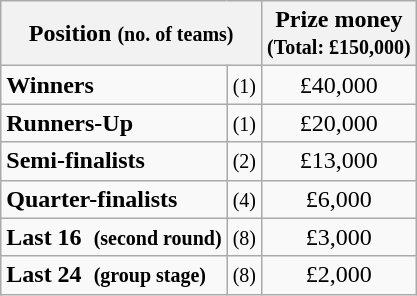<table class="wikitable">
<tr>
<th colspan=2>Position <small>(no. of teams)</small></th>
<th>Prize money<br><small>(Total: £150,000)</small></th>
</tr>
<tr>
<td><strong>Winners</strong></td>
<td align=center><small>(1)</small></td>
<td align=center>£40,000</td>
</tr>
<tr>
<td><strong>Runners-Up</strong></td>
<td align=center><small>(1)</small></td>
<td align=center>£20,000</td>
</tr>
<tr>
<td><strong>Semi-finalists</strong></td>
<td align=center><small>(2)</small></td>
<td align=center>£13,000</td>
</tr>
<tr>
<td><strong>Quarter-finalists</strong></td>
<td align=center><small>(4)</small></td>
<td align=center>£6,000</td>
</tr>
<tr>
<td><strong>Last 16  <small>(second round)</small></strong></td>
<td align=center><small>(8)</small></td>
<td align=center>£3,000</td>
</tr>
<tr>
<td><strong>Last 24  <small>(group stage)</small></strong></td>
<td align=center><small>(8)</small></td>
<td align=center>£2,000</td>
</tr>
</table>
